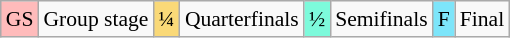<table class="wikitable" style="margin:0.5em auto; font-size:90%">
<tr>
<td style="background-color:#FFBBBB; text-align:center;">GS</td>
<td>Group stage</td>
<td style="background-color:#FAD978; text-align:center;">¼</td>
<td>Quarterfinals</td>
<td style="background-color:#7DFADB; text-align:center;">½</td>
<td>Semifinals</td>
<td style="background-color:#7DE5FA; text-align:center;">F</td>
<td>Final</td>
</tr>
</table>
